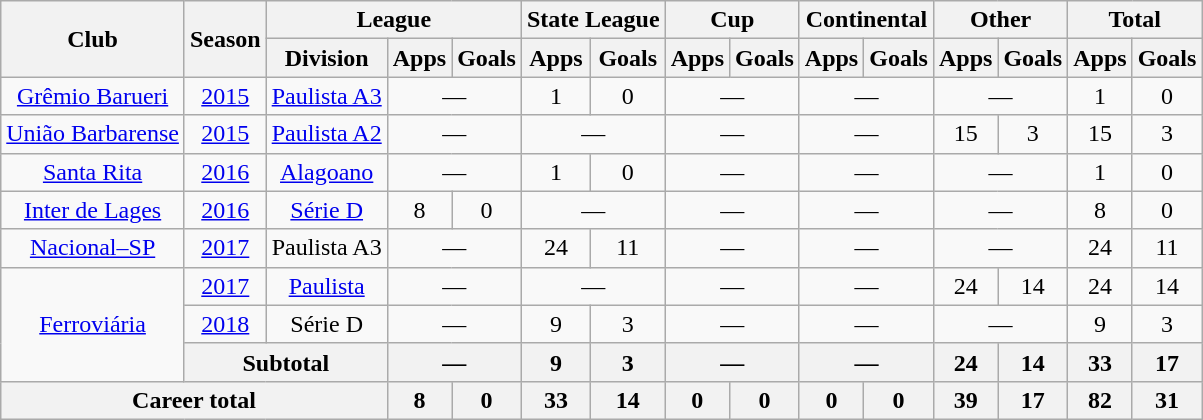<table class="wikitable" style="text-align: center;">
<tr>
<th rowspan="2">Club</th>
<th rowspan="2">Season</th>
<th colspan="3">League</th>
<th colspan="2">State League</th>
<th colspan="2">Cup</th>
<th colspan="2">Continental</th>
<th colspan="2">Other</th>
<th colspan="2">Total</th>
</tr>
<tr>
<th>Division</th>
<th>Apps</th>
<th>Goals</th>
<th>Apps</th>
<th>Goals</th>
<th>Apps</th>
<th>Goals</th>
<th>Apps</th>
<th>Goals</th>
<th>Apps</th>
<th>Goals</th>
<th>Apps</th>
<th>Goals</th>
</tr>
<tr>
<td align="center"><a href='#'>Grêmio Barueri</a></td>
<td><a href='#'>2015</a></td>
<td><a href='#'>Paulista A3</a></td>
<td colspan="2">—</td>
<td>1</td>
<td>0</td>
<td colspan="2">—</td>
<td colspan="2">—</td>
<td colspan="2">—</td>
<td>1</td>
<td>0</td>
</tr>
<tr>
<td align="center"><a href='#'>União Barbarense</a></td>
<td><a href='#'>2015</a></td>
<td><a href='#'>Paulista A2</a></td>
<td colspan="2">—</td>
<td colspan="2">—</td>
<td colspan="2">—</td>
<td colspan="2">—</td>
<td>15</td>
<td>3</td>
<td>15</td>
<td>3</td>
</tr>
<tr>
<td align="center"><a href='#'>Santa Rita</a></td>
<td><a href='#'>2016</a></td>
<td><a href='#'>Alagoano</a></td>
<td colspan="2">—</td>
<td>1</td>
<td>0</td>
<td colspan="2">—</td>
<td colspan="2">—</td>
<td colspan="2">—</td>
<td>1</td>
<td>0</td>
</tr>
<tr>
<td align="center"><a href='#'>Inter de Lages</a></td>
<td><a href='#'>2016</a></td>
<td><a href='#'>Série D</a></td>
<td>8</td>
<td>0</td>
<td colspan="2">—</td>
<td colspan="2">—</td>
<td colspan="2">—</td>
<td colspan="2">—</td>
<td>8</td>
<td>0</td>
</tr>
<tr>
<td align="center"><a href='#'>Nacional–SP</a></td>
<td><a href='#'>2017</a></td>
<td>Paulista A3</td>
<td colspan="2">—</td>
<td>24</td>
<td>11</td>
<td colspan="2">—</td>
<td colspan="2">—</td>
<td colspan="2">—</td>
<td>24</td>
<td>11</td>
</tr>
<tr>
<td rowspan=3 align="center"><a href='#'>Ferroviária</a></td>
<td><a href='#'>2017</a></td>
<td><a href='#'>Paulista</a></td>
<td colspan="2">—</td>
<td colspan="2">—</td>
<td colspan="2">—</td>
<td colspan="2">—</td>
<td>24</td>
<td>14</td>
<td>24</td>
<td>14</td>
</tr>
<tr>
<td><a href='#'>2018</a></td>
<td>Série D</td>
<td colspan="2">—</td>
<td>9</td>
<td>3</td>
<td colspan="2">—</td>
<td colspan="2">—</td>
<td colspan="2">—</td>
<td>9</td>
<td>3</td>
</tr>
<tr>
<th colspan="2">Subtotal</th>
<th colspan="2">—</th>
<th>9</th>
<th>3</th>
<th colspan="2">—</th>
<th colspan="2">—</th>
<th>24</th>
<th>14</th>
<th>33</th>
<th>17</th>
</tr>
<tr>
<th colspan="3"><strong>Career total</strong></th>
<th>8</th>
<th>0</th>
<th>33</th>
<th>14</th>
<th>0</th>
<th>0</th>
<th>0</th>
<th>0</th>
<th>39</th>
<th>17</th>
<th>82</th>
<th>31</th>
</tr>
</table>
